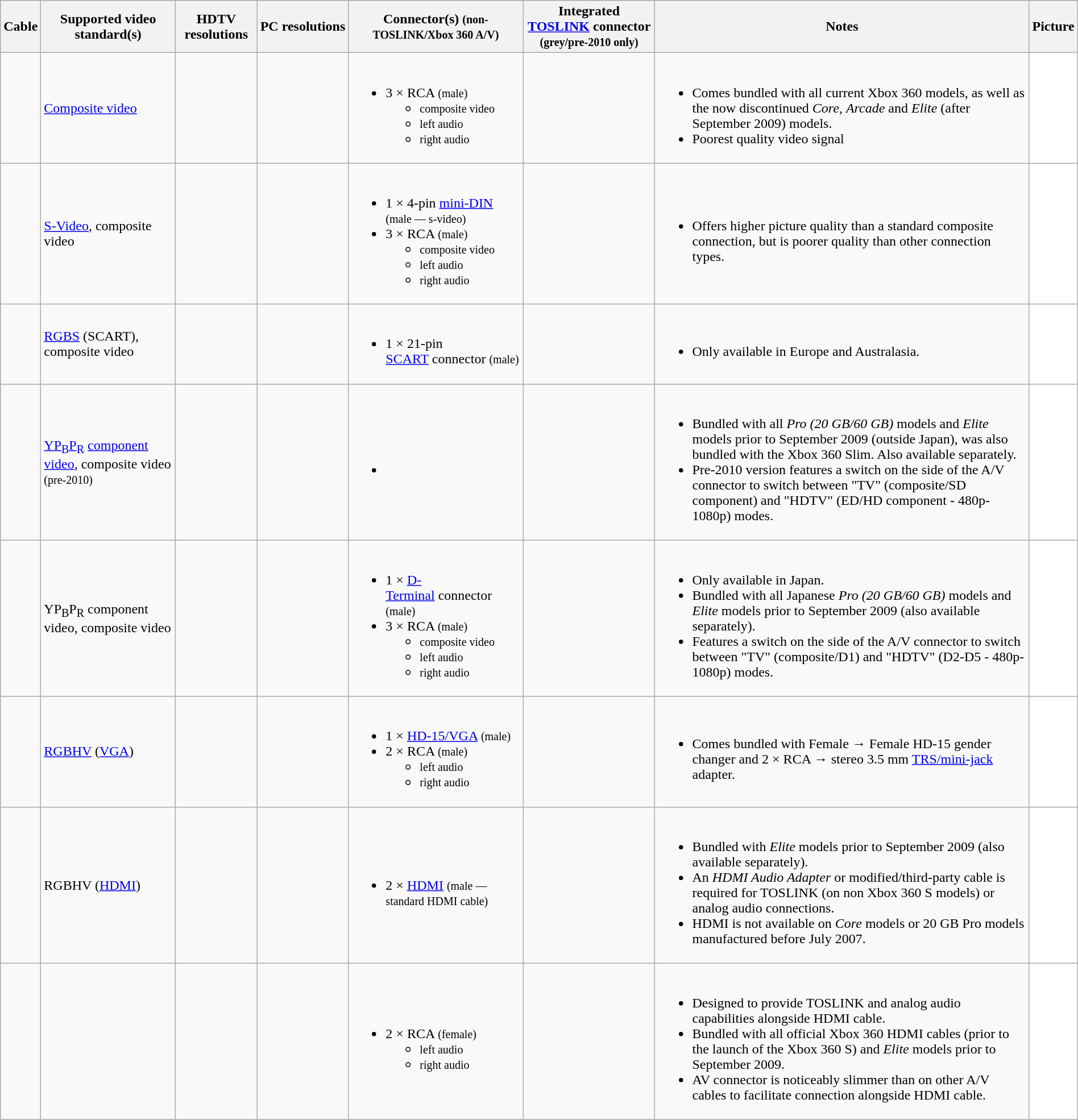<table class="wikitable" style="width:100%;">
<tr>
<th>Cable</th>
<th>Supported video standard(s)</th>
<th>HDTV resolutions</th>
<th>PC resolutions</th>
<th>Connector(s) <small>(non-TOSLINK/Xbox 360 A/V)</small></th>
<th>Integrated <a href='#'>TOSLINK</a> connector <small>(grey/pre-2010 only)</small></th>
<th>Notes</th>
<th>Picture</th>
</tr>
<tr>
<td></td>
<td><a href='#'>Composite video</a></td>
<td></td>
<td></td>
<td><br><ul><li>3 × RCA<small> (male)</small><ul><li><small>composite video</small></li><li><small>left audio</small></li><li><small>right audio</small></li></ul></li></ul></td>
<td></td>
<td><br><ul><li>Comes bundled with all current Xbox 360 models, as well as the now discontinued <em>Core</em>, <em>Arcade</em> and <em>Elite</em> (after September 2009) models.</li><li>Poorest quality video signal</li></ul></td>
<td style="background:white;"></td>
</tr>
<tr>
<td></td>
<td><a href='#'>S-Video</a>, composite video</td>
<td></td>
<td></td>
<td><br><ul><li>1 × 4-pin <a href='#'>mini-DIN</a> <small>(male — s-video)</small></li><li>3 × RCA<small> (male)</small><ul><li><small>composite video</small></li><li><small>left audio</small></li><li><small>right audio</small></li></ul></li></ul></td>
<td></td>
<td><br><ul><li>Offers higher picture quality than a standard composite connection, but is poorer quality than other connection types.</li></ul></td>
<td style="background:white;"></td>
</tr>
<tr>
<td></td>
<td><a href='#'>RGBS</a> (SCART), composite video</td>
<td></td>
<td></td>
<td><br><ul><li>1 × 21-pin <a href='#'>SCART</a> connector <small>(male)</small></li></ul></td>
<td></td>
<td><br><ul><li>Only available in Europe and Australasia.</li></ul></td>
<td style="background:white;"></td>
</tr>
<tr>
<td></td>
<td><a href='#'>YP<sub>B</sub>P<sub>R</sub></a> <a href='#'>component video</a>, composite video <small>(pre-2010)</small></td>
<td></td>
<td></td>
<td><br><ul><li></li></ul></td>
<td></td>
<td><br><ul><li>Bundled with all <em>Pro (20 GB/60 GB)</em> models and <em>Elite</em> models prior to September 2009 (outside Japan), was also bundled with the Xbox 360 Slim. Also available separately.</li><li>Pre-2010 version features a switch on the side of the A/V connector to switch between "TV" (composite/SD component) and "HDTV" (ED/HD component - 480p-1080p) modes.</li></ul></td>
<td style="background:white;"></td>
</tr>
<tr>
<td></small></td>
<td>YP<sub>B</sub>P<sub>R</sub> component video, composite video</td>
<td></td>
<td></td>
<td><br><ul><li>1 × <a href='#'>D-Terminal</a> connector <small>(male)</small></li><li>3 × RCA <small>(male)</small><ul><li><small>composite video</small></li><li><small>left audio</small></li><li><small>right audio</small></li></ul></li></ul></td>
<td></td>
<td><br><ul><li>Only available in Japan.</li><li>Bundled with all Japanese <em>Pro (20 GB/60 GB)</em> models and <em>Elite</em> models prior to September 2009 (also available separately).</li><li>Features a switch on the side of the A/V connector to switch between "TV" (composite/D1) and "HDTV" (D2-D5 - 480p-1080p) modes.</li></ul></td>
<td style="background:white;"></td>
</tr>
<tr>
<td></td>
<td><a href='#'>RGBHV</a> (<a href='#'>VGA</a>)</td>
<td></td>
<td></td>
<td><br><ul><li>1 × <a href='#'>HD-15/VGA</a> <small>(male)</small></li><li>2 × RCA <small>(male)</small><ul><li><small>left audio</small></li><li><small>right audio</small></li></ul></li></ul></td>
<td></td>
<td><br><ul><li>Comes bundled with Female → Female HD-15 gender changer and 2 × RCA → stereo 3.5 mm <a href='#'>TRS/mini-jack</a> adapter.</li></ul></td>
<td style="background:white;"></td>
</tr>
<tr>
<td></td>
<td>RGBHV (<a href='#'>HDMI</a>)</td>
<td></td>
<td></td>
<td><br><ul><li>2 × <a href='#'>HDMI</a> <small>(male — standard HDMI cable)</small></li></ul></td>
<td></td>
<td><br><ul><li>Bundled with <em>Elite</em> models prior to September 2009 (also available separately).</li><li>An <em>HDMI Audio Adapter</em> or modified/third-party cable is required for TOSLINK (on non Xbox 360 S models) or analog audio connections.</li><li>HDMI is not available on <em>Core</em> models or 20 GB Pro models manufactured before July 2007.</li></ul></td>
<td style="background:white;"></td>
</tr>
<tr>
<td></td>
<td></td>
<td></td>
<td></td>
<td><br><ul><li>2 × RCA<small> (female)</small><ul><li><small>left audio</small></li><li><small>right audio</small></li></ul></li></ul></td>
<td></td>
<td><br><ul><li>Designed to provide TOSLINK and analog audio capabilities alongside HDMI cable.</li><li>Bundled with all official Xbox 360 HDMI cables (prior to the launch of the Xbox 360 S) and <em>Elite</em> models prior to September 2009.</li><li>AV connector is noticeably slimmer than on other A/V cables to facilitate connection alongside HDMI cable.</li></ul></td>
<td style="background:white;"></td>
</tr>
</table>
